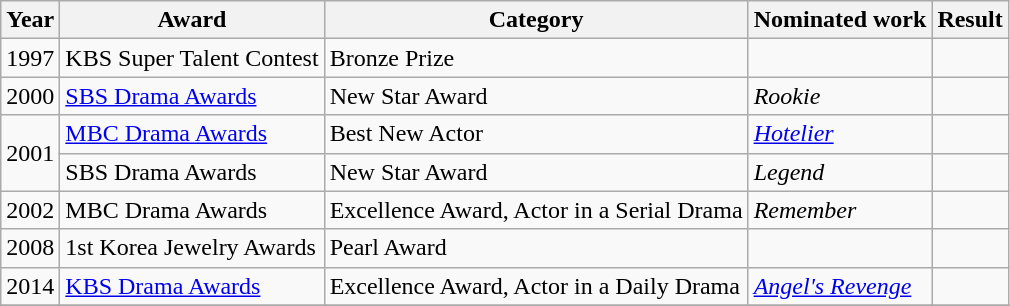<table class="wikitable">
<tr>
<th>Year</th>
<th>Award</th>
<th>Category</th>
<th>Nominated work</th>
<th>Result</th>
</tr>
<tr>
<td>1997</td>
<td>KBS Super Talent Contest</td>
<td>Bronze Prize</td>
<td></td>
<td></td>
</tr>
<tr>
<td>2000</td>
<td><a href='#'>SBS Drama Awards</a></td>
<td>New Star Award</td>
<td><em>Rookie</em></td>
<td></td>
</tr>
<tr>
<td rowspan=2>2001</td>
<td><a href='#'>MBC Drama Awards</a></td>
<td>Best New Actor</td>
<td><em><a href='#'>Hotelier</a></em></td>
<td></td>
</tr>
<tr>
<td>SBS Drama Awards</td>
<td>New Star Award</td>
<td><em>Legend</em></td>
<td></td>
</tr>
<tr>
<td>2002</td>
<td>MBC Drama Awards</td>
<td>Excellence Award, Actor in a Serial Drama</td>
<td><em>Remember</em></td>
<td></td>
</tr>
<tr>
<td>2008</td>
<td>1st Korea Jewelry Awards</td>
<td>Pearl Award</td>
<td></td>
<td></td>
</tr>
<tr>
<td>2014</td>
<td><a href='#'>KBS Drama Awards</a></td>
<td>Excellence Award, Actor in a Daily Drama</td>
<td><em><a href='#'>Angel's Revenge</a></em></td>
<td></td>
</tr>
<tr>
</tr>
</table>
